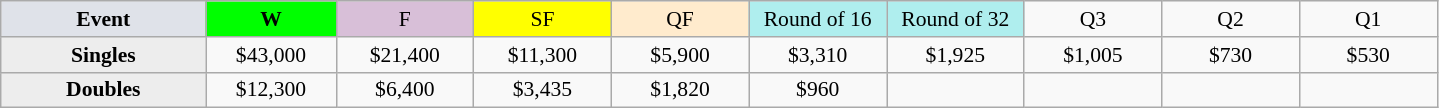<table class=wikitable style=font-size:90%;text-align:center>
<tr>
<td width=130 bgcolor=dfe2e9><strong>Event</strong></td>
<td width=80 bgcolor=lime><strong>W</strong></td>
<td width=85 bgcolor=thistle>F</td>
<td width=85 bgcolor=ffff00>SF</td>
<td width=85 bgcolor=ffebcd>QF</td>
<td width=85 bgcolor=afeeee>Round of 16</td>
<td width=85 bgcolor=afeeee>Round of 32</td>
<td width=85>Q3</td>
<td width=85>Q2</td>
<td width=85>Q1</td>
</tr>
<tr>
<th style=background:#ededed>Singles</th>
<td>$43,000</td>
<td>$21,400</td>
<td>$11,300</td>
<td>$5,900</td>
<td>$3,310</td>
<td>$1,925</td>
<td>$1,005</td>
<td>$730</td>
<td>$530</td>
</tr>
<tr>
<th style=background:#ededed>Doubles</th>
<td>$12,300</td>
<td>$6,400</td>
<td>$3,435</td>
<td>$1,820</td>
<td>$960</td>
<td></td>
<td></td>
<td></td>
</tr>
</table>
